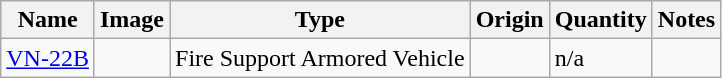<table class="wikitable">
<tr>
<th>Name</th>
<th>Image</th>
<th>Type</th>
<th>Origin</th>
<th>Quantity</th>
<th>Notes</th>
</tr>
<tr>
<td><a href='#'>VN-22B</a></td>
<td></td>
<td>Fire Support Armored Vehicle</td>
<td></td>
<td>n/a</td>
<td></td>
</tr>
</table>
